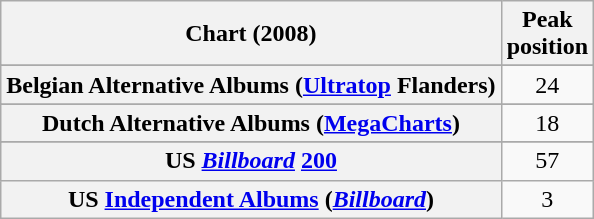<table class="wikitable sortable plainrowheaders">
<tr>
<th scope="col">Chart (2008)</th>
<th scope="col">Peak<br>position</th>
</tr>
<tr>
</tr>
<tr>
</tr>
<tr>
<th scope="row">Belgian Alternative Albums (<a href='#'>Ultratop</a> Flanders)</th>
<td align=center>24</td>
</tr>
<tr>
</tr>
<tr>
<th scope="row">Dutch Alternative Albums (<a href='#'>MegaCharts</a>)</th>
<td align=center>18</td>
</tr>
<tr>
</tr>
<tr>
</tr>
<tr>
</tr>
<tr>
<th scope="row">US <em><a href='#'>Billboard</a></em> <a href='#'>200</a></th>
<td align=center>57</td>
</tr>
<tr>
<th scope="row">US <a href='#'>Independent Albums</a> (<em><a href='#'>Billboard</a></em>)</th>
<td align=center>3</td>
</tr>
</table>
